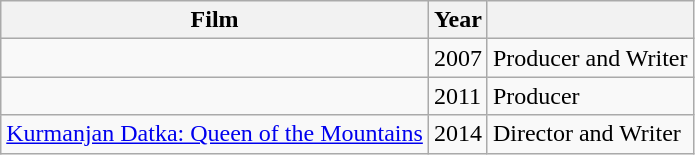<table class="wikitable">
<tr>
<th>Film</th>
<th>Year</th>
<th></th>
</tr>
<tr>
<td></td>
<td>2007</td>
<td>Producer and Writer</td>
</tr>
<tr>
<td></td>
<td>2011</td>
<td>Producer</td>
</tr>
<tr>
<td><a href='#'>Kurmanjan Datka: Queen of the Mountains</a></td>
<td>2014</td>
<td>Director and Writer</td>
</tr>
</table>
